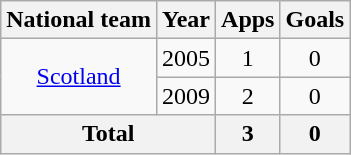<table class=wikitable style="text-align: center">
<tr>
<th>National team</th>
<th>Year</th>
<th>Apps</th>
<th>Goals</th>
</tr>
<tr>
<td rowspan=2><a href='#'>Scotland</a></td>
<td>2005</td>
<td>1</td>
<td>0</td>
</tr>
<tr>
<td>2009</td>
<td>2</td>
<td>0</td>
</tr>
<tr>
<th colspan=2>Total</th>
<th>3</th>
<th>0</th>
</tr>
</table>
